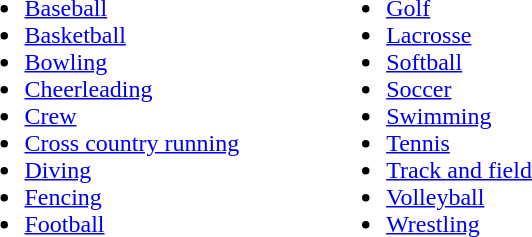<table>
<tr>
<td><br><ul><li><a href='#'>Baseball</a></li><li><a href='#'>Basketball</a></li><li><a href='#'>Bowling</a></li><li><a href='#'>Cheerleading</a></li><li><a href='#'>Crew</a></li><li><a href='#'>Cross country running</a></li><li><a href='#'>Diving</a></li><li><a href='#'>Fencing</a></li><li><a href='#'>Football</a></li></ul></td>
<td width="50px"> </td>
<td><br><ul><li><a href='#'>Golf</a></li><li><a href='#'>Lacrosse</a></li><li><a href='#'>Softball</a></li><li><a href='#'>Soccer</a></li><li><a href='#'>Swimming</a></li><li><a href='#'>Tennis</a></li><li><a href='#'>Track and field</a></li><li><a href='#'>Volleyball</a></li><li><a href='#'>Wrestling</a></li></ul></td>
</tr>
</table>
